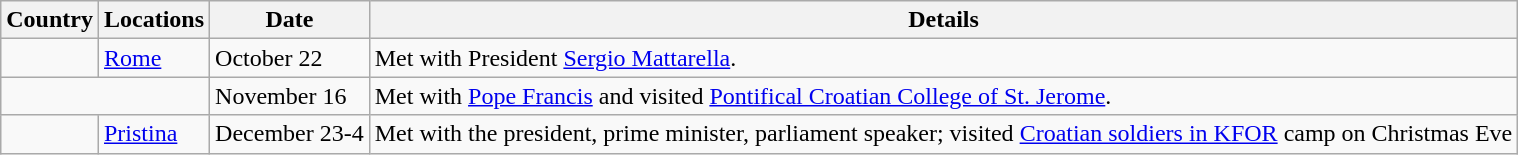<table class="wikitable">
<tr>
<th>Country</th>
<th>Locations</th>
<th>Date</th>
<th>Details</th>
</tr>
<tr>
<td></td>
<td><a href='#'>Rome</a></td>
<td>October 22</td>
<td>Met with President <a href='#'>Sergio Mattarella</a>.</td>
</tr>
<tr>
<td colspan="2"></td>
<td>November 16</td>
<td>Met with <a href='#'>Pope Francis</a> and visited <a href='#'>Pontifical Croatian College of St. Jerome</a>.</td>
</tr>
<tr>
<td></td>
<td><a href='#'>Pristina</a></td>
<td>December 23-4</td>
<td>Met with the president, prime minister, parliament speaker; visited <a href='#'>Croatian soldiers in KFOR</a> camp on Christmas Eve</td>
</tr>
</table>
